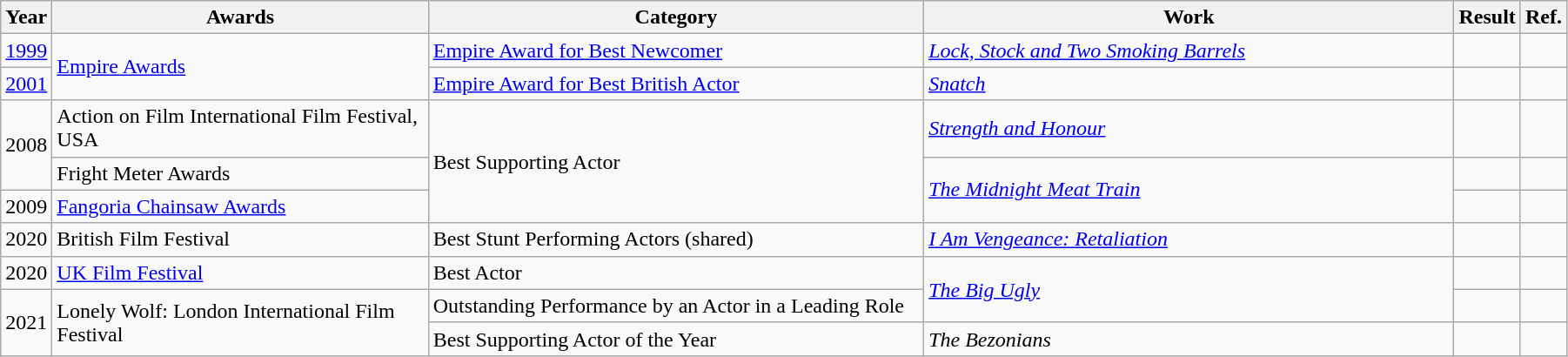<table width="95%" class="wikitable">
<tr>
<th width="10">Year</th>
<th width="300">Awards</th>
<th width="400">Category</th>
<th width="430">Work</th>
<th width="30">Result</th>
<th width="20">Ref.</th>
</tr>
<tr>
<td><a href='#'>1999</a></td>
<td rowspan="2"><a href='#'>Empire Awards</a></td>
<td><a href='#'>Empire Award for Best Newcomer</a></td>
<td><em><a href='#'>Lock, Stock and Two Smoking Barrels</a></em></td>
<td></td>
<td></td>
</tr>
<tr>
<td><a href='#'>2001</a></td>
<td><a href='#'>Empire Award for Best British Actor</a></td>
<td><em><a href='#'>Snatch</a></em></td>
<td></td>
<td></td>
</tr>
<tr>
<td rowspan="2">2008</td>
<td>Action on Film International Film Festival, USA</td>
<td rowspan="3">Best Supporting Actor</td>
<td><em><a href='#'>Strength and Honour</a></em></td>
<td></td>
<td></td>
</tr>
<tr>
<td>Fright Meter Awards</td>
<td rowspan="2"><em><a href='#'>The Midnight Meat Train</a></em></td>
<td></td>
<td></td>
</tr>
<tr>
<td>2009</td>
<td><a href='#'>Fangoria Chainsaw Awards</a></td>
<td></td>
<td></td>
</tr>
<tr>
<td>2020</td>
<td>British Film Festival</td>
<td>Best Stunt Performing Actors (shared)</td>
<td><em><a href='#'>I Am Vengeance: Retaliation</a></em></td>
<td></td>
<td></td>
</tr>
<tr>
<td>2020</td>
<td><a href='#'>UK Film Festival</a></td>
<td>Best Actor</td>
<td rowspan="2"><em><a href='#'>The Big Ugly</a></em></td>
<td></td>
<td></td>
</tr>
<tr>
<td rowspan="2">2021</td>
<td rowspan="2">Lonely Wolf: London International Film Festival</td>
<td>Outstanding Performance by an Actor in a Leading Role</td>
<td></td>
<td></td>
</tr>
<tr>
<td>Best Supporting Actor of the Year</td>
<td><em>The Bezonians</em></td>
<td></td>
<td></td>
</tr>
</table>
